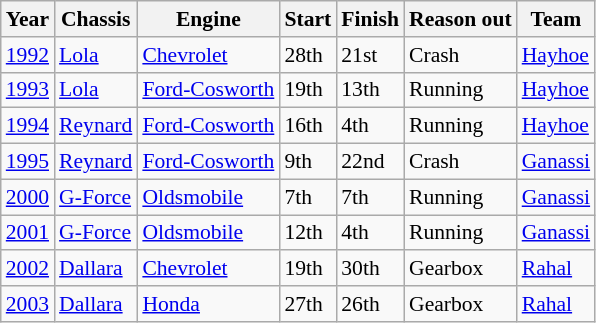<table class="wikitable" style="font-size: 90%;">
<tr>
<th>Year</th>
<th>Chassis</th>
<th>Engine</th>
<th>Start</th>
<th>Finish</th>
<th>Reason out</th>
<th>Team</th>
</tr>
<tr>
<td><a href='#'>1992</a></td>
<td><a href='#'>Lola</a></td>
<td><a href='#'>Chevrolet</a></td>
<td>28th</td>
<td>21st</td>
<td>Crash</td>
<td><a href='#'>Hayhoe</a></td>
</tr>
<tr>
<td><a href='#'>1993</a></td>
<td><a href='#'>Lola</a></td>
<td><a href='#'>Ford-Cosworth</a></td>
<td>19th</td>
<td>13th</td>
<td>Running</td>
<td><a href='#'>Hayhoe</a></td>
</tr>
<tr>
<td><a href='#'>1994</a></td>
<td><a href='#'>Reynard</a></td>
<td><a href='#'>Ford-Cosworth</a></td>
<td>16th</td>
<td>4th</td>
<td>Running</td>
<td><a href='#'>Hayhoe</a></td>
</tr>
<tr>
<td><a href='#'>1995</a></td>
<td><a href='#'>Reynard</a></td>
<td><a href='#'>Ford-Cosworth</a></td>
<td>9th</td>
<td>22nd</td>
<td>Crash</td>
<td nowrap><a href='#'>Ganassi</a></td>
</tr>
<tr>
<td><a href='#'>2000</a></td>
<td><a href='#'>G-Force</a></td>
<td><a href='#'>Oldsmobile</a></td>
<td>7th</td>
<td>7th</td>
<td>Running</td>
<td><a href='#'>Ganassi</a></td>
</tr>
<tr>
<td><a href='#'>2001</a></td>
<td><a href='#'>G-Force</a></td>
<td><a href='#'>Oldsmobile</a></td>
<td>12th</td>
<td>4th</td>
<td>Running</td>
<td><a href='#'>Ganassi</a></td>
</tr>
<tr>
<td><a href='#'>2002</a></td>
<td><a href='#'>Dallara</a></td>
<td><a href='#'>Chevrolet</a></td>
<td>19th</td>
<td>30th</td>
<td>Gearbox</td>
<td><a href='#'>Rahal</a></td>
</tr>
<tr>
<td><a href='#'>2003</a></td>
<td><a href='#'>Dallara</a></td>
<td><a href='#'>Honda</a></td>
<td>27th</td>
<td>26th</td>
<td>Gearbox</td>
<td><a href='#'>Rahal</a></td>
</tr>
</table>
